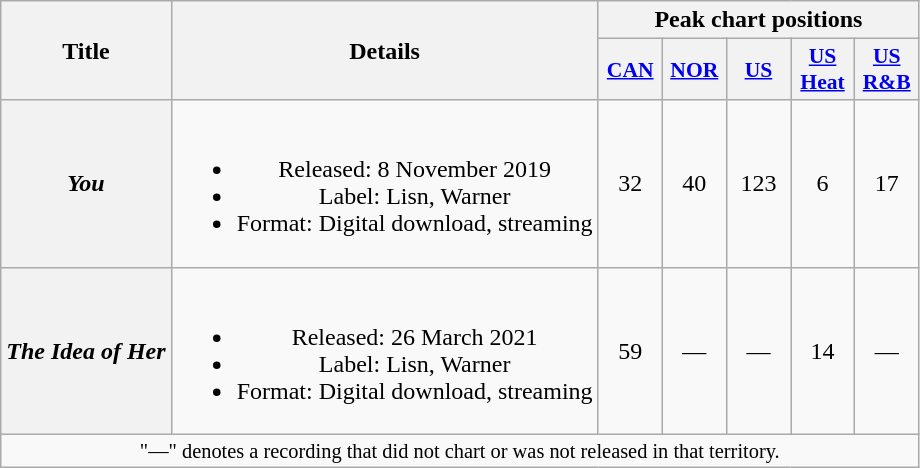<table class="wikitable plainrowheaders" style="text-align:center;">
<tr>
<th scope="col" rowspan="2">Title</th>
<th scope="col" rowspan="2">Details</th>
<th scope="col" colspan="5">Peak chart positions</th>
</tr>
<tr>
<th scope="col" style="width:2.5em;font-size:90%;"><a href='#'>CAN</a><br></th>
<th scope="col" style="width:2.5em;font-size:90%;"><a href='#'>NOR</a><br></th>
<th scope="col" style="width:2.5em;font-size:90%;"><a href='#'>US</a><br></th>
<th scope="col" style="width:2.5em;font-size:90%;"><a href='#'>US Heat</a><br></th>
<th scope="col" style="width:2.5em;font-size:90%;"><a href='#'>US R&B</a><br></th>
</tr>
<tr>
<th scope="row"><em>You</em></th>
<td><br><ul><li>Released: 8 November 2019</li><li>Label: Lisn, Warner</li><li>Format: Digital download, streaming</li></ul></td>
<td>32</td>
<td>40</td>
<td>123</td>
<td>6</td>
<td>17</td>
</tr>
<tr>
<th scope="row"><em>The Idea of Her</em></th>
<td><br><ul><li>Released: 26 March 2021</li><li>Label: Lisn, Warner</li><li>Format: Digital download, streaming</li></ul></td>
<td>59</td>
<td>—</td>
<td>—</td>
<td>14</td>
<td>—</td>
</tr>
<tr>
<td colspan="9" style="font-size:85%;">"—" denotes a recording that did not chart or was not released in that territory.</td>
</tr>
</table>
